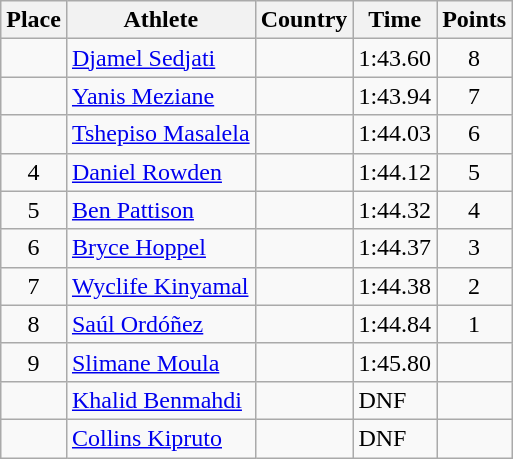<table class="wikitable">
<tr>
<th>Place</th>
<th>Athlete</th>
<th>Country</th>
<th>Time</th>
<th>Points</th>
</tr>
<tr>
<td align=center></td>
<td><a href='#'>Djamel Sedjati</a></td>
<td></td>
<td>1:43.60</td>
<td align=center>8</td>
</tr>
<tr>
<td align=center></td>
<td><a href='#'>Yanis Meziane</a></td>
<td></td>
<td>1:43.94</td>
<td align=center>7</td>
</tr>
<tr>
<td align=center></td>
<td><a href='#'>Tshepiso Masalela</a></td>
<td></td>
<td>1:44.03</td>
<td align=center>6</td>
</tr>
<tr>
<td align=center>4</td>
<td><a href='#'>Daniel Rowden</a></td>
<td></td>
<td>1:44.12</td>
<td align=center>5</td>
</tr>
<tr>
<td align=center>5</td>
<td><a href='#'>Ben Pattison</a></td>
<td></td>
<td>1:44.32</td>
<td align=center>4</td>
</tr>
<tr>
<td align=center>6</td>
<td><a href='#'>Bryce Hoppel</a></td>
<td></td>
<td>1:44.37</td>
<td align=center>3</td>
</tr>
<tr>
<td align=center>7</td>
<td><a href='#'>Wyclife Kinyamal</a></td>
<td></td>
<td>1:44.38</td>
<td align=center>2</td>
</tr>
<tr>
<td align=center>8</td>
<td><a href='#'>Saúl Ordóñez</a></td>
<td></td>
<td>1:44.84</td>
<td align=center>1</td>
</tr>
<tr>
<td align=center>9</td>
<td><a href='#'>Slimane Moula</a></td>
<td></td>
<td>1:45.80</td>
<td align=center></td>
</tr>
<tr>
<td align=center></td>
<td><a href='#'>Khalid Benmahdi</a></td>
<td></td>
<td>DNF</td>
<td align=center></td>
</tr>
<tr>
<td align=center></td>
<td><a href='#'>Collins Kipruto</a></td>
<td></td>
<td>DNF</td>
<td align=center></td>
</tr>
</table>
